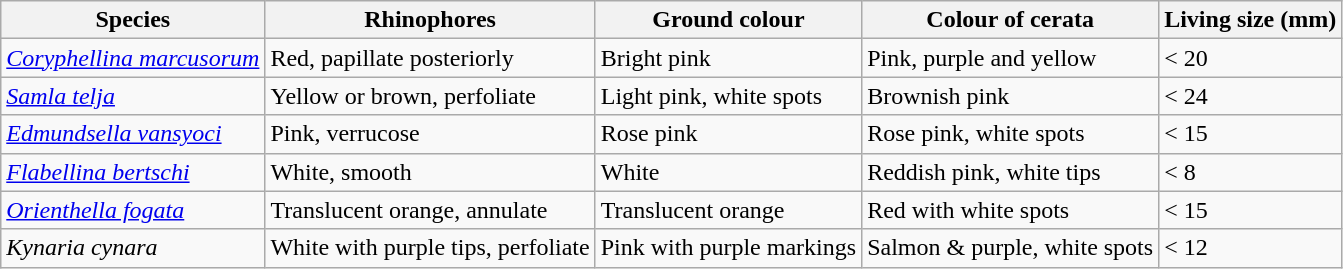<table class="wikitable">
<tr>
<th>Species</th>
<th>Rhinophores</th>
<th>Ground colour</th>
<th>Colour of cerata</th>
<th>Living size (mm)</th>
</tr>
<tr>
<td><em><a href='#'>Coryphellina marcusorum</a></em></td>
<td>Red, papillate posteriorly</td>
<td>Bright pink</td>
<td>Pink, purple and yellow</td>
<td>< 20</td>
</tr>
<tr>
<td><em><a href='#'>Samla telja</a></em></td>
<td>Yellow or brown, perfoliate</td>
<td>Light pink, white spots</td>
<td>Brownish pink</td>
<td>< 24</td>
</tr>
<tr>
<td><em><a href='#'>Edmundsella vansyoci</a></em></td>
<td>Pink, verrucose</td>
<td>Rose pink</td>
<td>Rose pink, white spots</td>
<td>< 15</td>
</tr>
<tr>
<td><em><a href='#'>Flabellina bertschi</a></em></td>
<td>White, smooth</td>
<td>White</td>
<td>Reddish pink, white tips</td>
<td>< 8</td>
</tr>
<tr>
<td><em><a href='#'>Orienthella fogata</a></em></td>
<td>Translucent orange, annulate</td>
<td>Translucent orange</td>
<td>Red with white spots</td>
<td>< 15</td>
</tr>
<tr>
<td><em>Kynaria cynara</em></td>
<td>White with purple tips, perfoliate</td>
<td>Pink with purple markings</td>
<td>Salmon & purple, white spots</td>
<td>< 12</td>
</tr>
</table>
